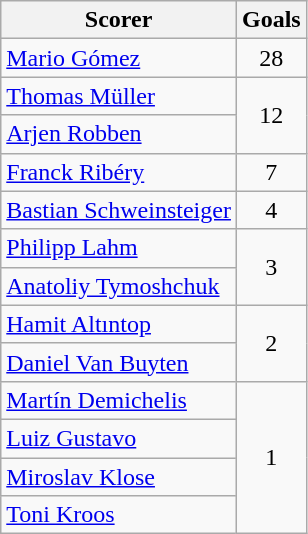<table class="wikitable">
<tr>
<th>Scorer</th>
<th>Goals</th>
</tr>
<tr>
<td> <a href='#'>Mario Gómez</a></td>
<td align=center>28</td>
</tr>
<tr>
<td> <a href='#'>Thomas Müller</a></td>
<td rowspan="2" style="text-align:center;">12</td>
</tr>
<tr>
<td> <a href='#'>Arjen Robben</a></td>
</tr>
<tr>
<td> <a href='#'>Franck Ribéry</a></td>
<td align=center>7</td>
</tr>
<tr>
<td> <a href='#'>Bastian Schweinsteiger</a></td>
<td align=center>4</td>
</tr>
<tr>
<td> <a href='#'>Philipp Lahm</a></td>
<td rowspan="2" style="text-align:center;">3</td>
</tr>
<tr>
<td> <a href='#'>Anatoliy Tymoshchuk</a></td>
</tr>
<tr>
<td> <a href='#'>Hamit Altıntop</a></td>
<td rowspan="2" style="text-align:center;">2</td>
</tr>
<tr>
<td> <a href='#'>Daniel Van Buyten</a></td>
</tr>
<tr>
<td> <a href='#'>Martín Demichelis</a></td>
<td rowspan="4" style="text-align:center;">1</td>
</tr>
<tr>
<td> <a href='#'>Luiz Gustavo</a></td>
</tr>
<tr>
<td> <a href='#'>Miroslav Klose</a></td>
</tr>
<tr>
<td> <a href='#'>Toni Kroos</a></td>
</tr>
</table>
